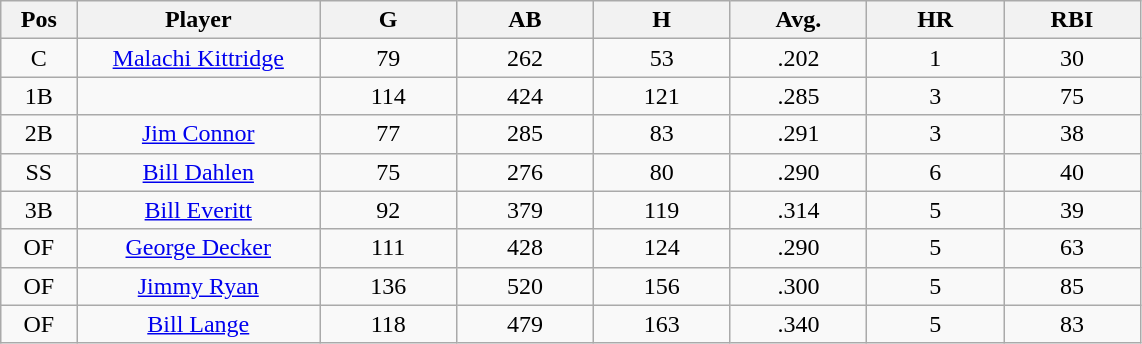<table class="wikitable sortable">
<tr>
<th bgcolor="#DDDDFF" width="5%">Pos</th>
<th bgcolor="#DDDDFF" width="16%">Player</th>
<th bgcolor="#DDDDFF" width="9%">G</th>
<th bgcolor="#DDDDFF" width="9%">AB</th>
<th bgcolor="#DDDDFF" width="9%">H</th>
<th bgcolor="#DDDDFF" width="9%">Avg.</th>
<th bgcolor="#DDDDFF" width="9%">HR</th>
<th bgcolor="#DDDDFF" width="9%">RBI</th>
</tr>
<tr align="center">
<td>C</td>
<td><a href='#'>Malachi Kittridge</a></td>
<td>79</td>
<td>262</td>
<td>53</td>
<td>.202</td>
<td>1</td>
<td>30</td>
</tr>
<tr align=center>
<td>1B</td>
<td></td>
<td>114</td>
<td>424</td>
<td>121</td>
<td>.285</td>
<td>3</td>
<td>75</td>
</tr>
<tr align="center">
<td>2B</td>
<td><a href='#'>Jim Connor</a></td>
<td>77</td>
<td>285</td>
<td>83</td>
<td>.291</td>
<td>3</td>
<td>38</td>
</tr>
<tr align=center>
<td>SS</td>
<td><a href='#'>Bill Dahlen</a></td>
<td>75</td>
<td>276</td>
<td>80</td>
<td>.290</td>
<td>6</td>
<td>40</td>
</tr>
<tr align=center>
<td>3B</td>
<td><a href='#'>Bill Everitt</a></td>
<td>92</td>
<td>379</td>
<td>119</td>
<td>.314</td>
<td>5</td>
<td>39</td>
</tr>
<tr align=center>
<td>OF</td>
<td><a href='#'>George Decker</a></td>
<td>111</td>
<td>428</td>
<td>124</td>
<td>.290</td>
<td>5</td>
<td>63</td>
</tr>
<tr align=center>
<td>OF</td>
<td><a href='#'>Jimmy Ryan</a></td>
<td>136</td>
<td>520</td>
<td>156</td>
<td>.300</td>
<td>5</td>
<td>85</td>
</tr>
<tr align=center>
<td>OF</td>
<td><a href='#'>Bill Lange</a></td>
<td>118</td>
<td>479</td>
<td>163</td>
<td>.340</td>
<td>5</td>
<td>83</td>
</tr>
</table>
